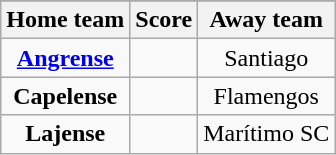<table class="wikitable" style="text-align: center">
<tr>
</tr>
<tr>
<th>Home team</th>
<th>Score</th>
<th>Away team</th>
</tr>
<tr>
<td><strong><a href='#'>Angrense</a></strong> </td>
<td></td>
<td>Santiago </td>
</tr>
<tr>
<td><strong>Capelense</strong> </td>
<td></td>
<td>Flamengos </td>
</tr>
<tr>
<td><strong>Lajense</strong> </td>
<td></td>
<td>Marítimo SC </td>
</tr>
</table>
